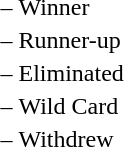<table>
<tr>
<td> –</td>
<td>Winner</td>
</tr>
<tr>
<td> –</td>
<td>Runner-up</td>
</tr>
<tr>
<td> –</td>
<td>Eliminated</td>
</tr>
<tr>
<td> –</td>
<td>Wild Card</td>
</tr>
<tr>
<td> –</td>
<td>Withdrew</td>
</tr>
</table>
